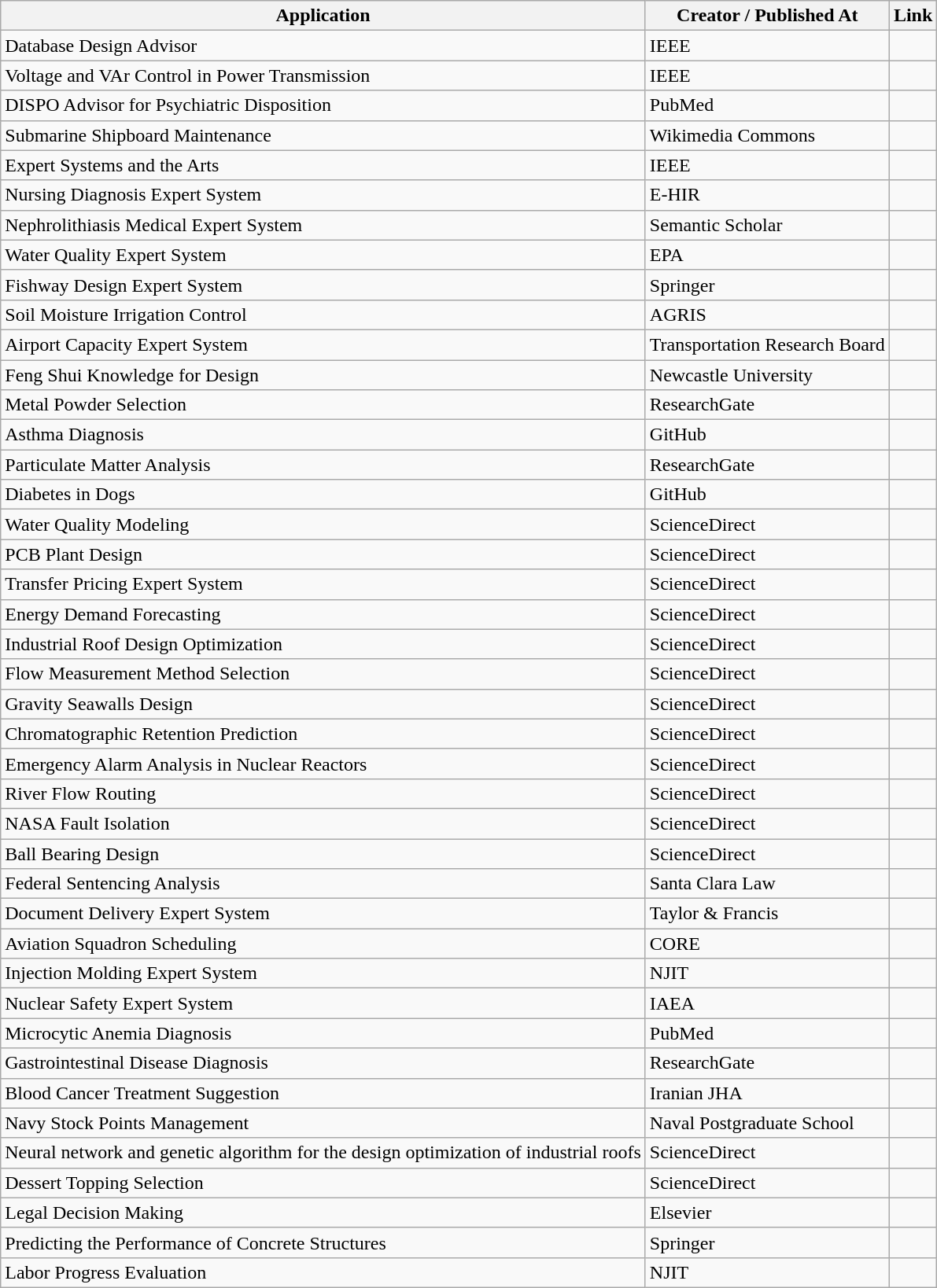<table class="wikitable sortable">
<tr>
<th>Application</th>
<th>Creator / Published At</th>
<th>Link</th>
</tr>
<tr>
<td>Database Design Advisor</td>
<td>IEEE</td>
<td></td>
</tr>
<tr>
<td>Voltage and VAr Control in Power Transmission</td>
<td>IEEE</td>
<td></td>
</tr>
<tr>
<td>DISPO Advisor for Psychiatric Disposition</td>
<td>PubMed</td>
<td></td>
</tr>
<tr>
<td>Submarine Shipboard Maintenance</td>
<td>Wikimedia Commons</td>
<td></td>
</tr>
<tr>
<td>Expert Systems and the Arts</td>
<td>IEEE</td>
<td></td>
</tr>
<tr>
<td>Nursing Diagnosis Expert System</td>
<td>E-HIR</td>
<td></td>
</tr>
<tr>
<td>Nephrolithiasis Medical Expert System</td>
<td>Semantic Scholar</td>
<td></td>
</tr>
<tr>
<td>Water Quality Expert System</td>
<td>EPA</td>
<td></td>
</tr>
<tr>
<td>Fishway Design Expert System</td>
<td>Springer</td>
<td></td>
</tr>
<tr>
<td>Soil Moisture Irrigation Control</td>
<td>AGRIS</td>
<td></td>
</tr>
<tr>
<td>Airport Capacity Expert System</td>
<td>Transportation Research Board</td>
<td></td>
</tr>
<tr>
<td>Feng Shui Knowledge for Design</td>
<td>Newcastle University</td>
<td></td>
</tr>
<tr>
<td>Metal Powder Selection</td>
<td>ResearchGate</td>
<td></td>
</tr>
<tr>
<td>Asthma Diagnosis</td>
<td>GitHub</td>
<td></td>
</tr>
<tr>
<td>Particulate Matter Analysis</td>
<td>ResearchGate</td>
<td></td>
</tr>
<tr>
<td>Diabetes in Dogs</td>
<td>GitHub</td>
<td></td>
</tr>
<tr>
<td>Water Quality Modeling</td>
<td>ScienceDirect</td>
<td></td>
</tr>
<tr>
<td>PCB Plant Design</td>
<td>ScienceDirect</td>
<td></td>
</tr>
<tr>
<td>Transfer Pricing Expert System</td>
<td>ScienceDirect</td>
<td></td>
</tr>
<tr>
<td>Energy Demand Forecasting</td>
<td>ScienceDirect</td>
<td></td>
</tr>
<tr>
<td>Industrial Roof Design Optimization</td>
<td>ScienceDirect</td>
<td></td>
</tr>
<tr>
<td>Flow Measurement Method Selection</td>
<td>ScienceDirect</td>
<td></td>
</tr>
<tr>
<td>Gravity Seawalls Design</td>
<td>ScienceDirect</td>
<td></td>
</tr>
<tr>
<td>Chromatographic Retention Prediction</td>
<td>ScienceDirect</td>
<td></td>
</tr>
<tr>
<td>Emergency Alarm Analysis in Nuclear Reactors</td>
<td>ScienceDirect</td>
<td></td>
</tr>
<tr>
<td>River Flow Routing</td>
<td>ScienceDirect</td>
<td></td>
</tr>
<tr>
<td>NASA Fault Isolation</td>
<td>ScienceDirect</td>
<td></td>
</tr>
<tr>
<td>Ball Bearing Design</td>
<td>ScienceDirect</td>
<td></td>
</tr>
<tr>
<td>Federal Sentencing Analysis</td>
<td>Santa Clara Law</td>
<td></td>
</tr>
<tr>
<td>Document Delivery Expert System</td>
<td>Taylor & Francis</td>
<td></td>
</tr>
<tr>
<td>Aviation Squadron Scheduling</td>
<td>CORE</td>
<td></td>
</tr>
<tr>
<td>Injection Molding Expert System</td>
<td>NJIT</td>
<td></td>
</tr>
<tr>
<td>Nuclear Safety Expert System</td>
<td>IAEA</td>
<td></td>
</tr>
<tr>
<td>Microcytic Anemia Diagnosis</td>
<td>PubMed</td>
<td></td>
</tr>
<tr>
<td>Gastrointestinal Disease Diagnosis</td>
<td>ResearchGate</td>
<td></td>
</tr>
<tr>
<td>Blood Cancer Treatment Suggestion</td>
<td>Iranian JHA</td>
<td></td>
</tr>
<tr>
<td>Navy Stock Points Management</td>
<td>Naval Postgraduate School</td>
<td></td>
</tr>
<tr>
<td>Neural network and genetic algorithm for the design optimization of industrial roofs</td>
<td>ScienceDirect</td>
<td></td>
</tr>
<tr>
<td>Dessert Topping Selection</td>
<td>ScienceDirect</td>
<td></td>
</tr>
<tr>
<td>Legal Decision Making</td>
<td>Elsevier</td>
<td></td>
</tr>
<tr>
<td>Predicting the Performance of Concrete Structures</td>
<td>Springer</td>
<td></td>
</tr>
<tr>
<td>Labor Progress Evaluation</td>
<td>NJIT</td>
<td></td>
</tr>
</table>
